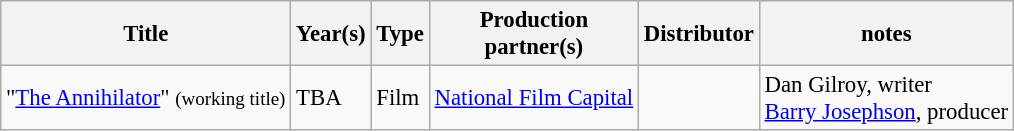<table class="wikitable" style="font-size:95%;">
<tr>
<th>Title</th>
<th>Year(s)</th>
<th>Type</th>
<th>Production<br>partner(s)</th>
<th>Distributor</th>
<th>notes</th>
</tr>
<tr>
<td>"<a href='#'>The Annihilator</a>" <small>(working title)</small></td>
<td>TBA</td>
<td>Film</td>
<td><a href='#'>National Film Capital</a></td>
<td></td>
<td>Dan Gilroy, writer<br><a href='#'>Barry Josephson</a>, producer</td>
</tr>
</table>
